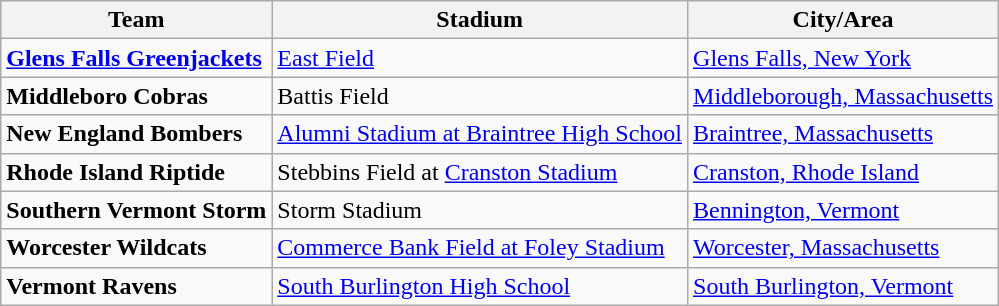<table class="wikitable">
<tr>
<th>Team</th>
<th>Stadium</th>
<th>City/Area</th>
</tr>
<tr>
<td><strong><a href='#'>Glens Falls Greenjackets</a></strong></td>
<td><a href='#'>East Field</a></td>
<td><a href='#'>Glens Falls, New York</a></td>
</tr>
<tr>
<td><strong>Middleboro Cobras</strong></td>
<td>Battis Field</td>
<td><a href='#'>Middleborough, Massachusetts</a></td>
</tr>
<tr>
<td><strong>New England Bombers</strong></td>
<td><a href='#'>Alumni Stadium at Braintree High School</a></td>
<td><a href='#'>Braintree, Massachusetts</a></td>
</tr>
<tr>
<td><strong>Rhode Island Riptide</strong></td>
<td>Stebbins Field at <a href='#'>Cranston Stadium</a></td>
<td><a href='#'>Cranston, Rhode Island</a></td>
</tr>
<tr>
<td><strong>Southern Vermont Storm</strong></td>
<td>Storm Stadium</td>
<td><a href='#'>Bennington, Vermont</a></td>
</tr>
<tr>
<td><strong>Worcester Wildcats</strong></td>
<td><a href='#'>Commerce Bank Field at Foley Stadium</a></td>
<td><a href='#'>Worcester, Massachusetts</a></td>
</tr>
<tr>
<td><strong>Vermont Ravens</strong></td>
<td><a href='#'>South Burlington High School</a></td>
<td><a href='#'>South Burlington, Vermont</a></td>
</tr>
</table>
